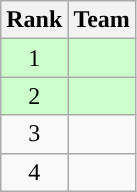<table class="wikitable">
<tr>
<th>Rank</th>
<th>Team</th>
</tr>
<tr style="background:#ccffcc;">
<td align=center>1</td>
<td> </td>
</tr>
<tr style="background:#ccffcc;">
<td align=center>2</td>
<td> </td>
</tr>
<tr>
<td align=center>3</td>
<td></td>
</tr>
<tr>
<td align=center>4</td>
<td></td>
</tr>
</table>
